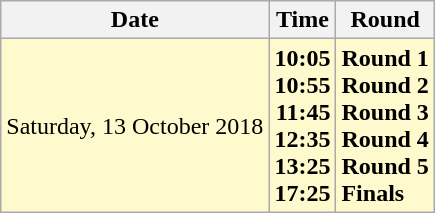<table class="wikitable">
<tr>
<th>Date</th>
<th>Time</th>
<th>Round</th>
</tr>
<tr>
<td style="background:lemonchiffon">Saturday, 13 October 2018</td>
<td style="background:lemonchiffon" align="right"><strong>10:05<br>10:55<br>11:45<br>12:35<br>13:25<br>17:25</strong></td>
<td style="background:lemonchiffon"><strong>Round 1<br>Round 2<br>Round 3<br>Round 4<br>Round 5<br>Finals</strong></td>
</tr>
</table>
